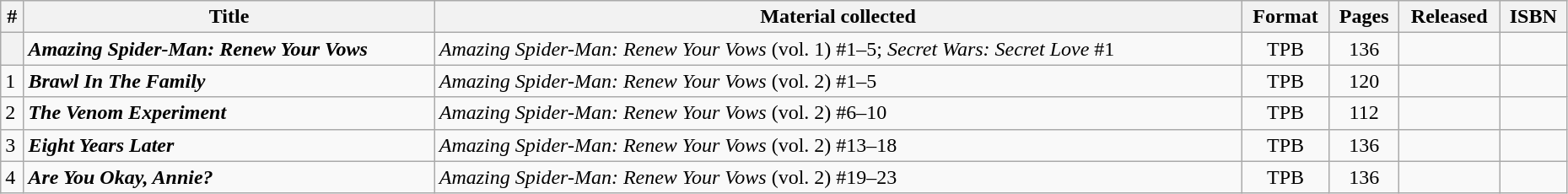<table class="wikitable sortable" width=98%>
<tr>
<th class="unsortable">#</th>
<th class="unsortable">Title</th>
<th>Material collected</th>
<th class="unsortable">Format</th>
<th>Pages</th>
<th>Released</th>
<th class="unsortable">ISBN</th>
</tr>
<tr>
<th style="background-color: light grey;"></th>
<td><strong><em>Amazing Spider-Man: Renew Your Vows</em></strong></td>
<td><em>Amazing Spider-Man: Renew Your Vows</em> (vol. 1) #1–5; <em>Secret Wars: Secret Love</em> #1</td>
<td style="text-align: center;">TPB</td>
<td style="text-align: center;">136</td>
<td></td>
<td></td>
</tr>
<tr>
<td>1</td>
<td><strong><em>Brawl In The Family</em></strong></td>
<td><em>Amazing Spider-Man: Renew Your Vows</em> (vol. 2) #1–5</td>
<td style="text-align: center;">TPB</td>
<td style="text-align: center;">120</td>
<td></td>
<td></td>
</tr>
<tr>
<td>2</td>
<td><strong><em>The Venom Experiment</em></strong></td>
<td><em>Amazing Spider-Man: Renew Your Vows</em> (vol. 2) #6–10</td>
<td style="text-align: center;">TPB</td>
<td style="text-align: center;">112</td>
<td></td>
<td></td>
</tr>
<tr>
<td>3</td>
<td><strong><em>Eight Years Later</em></strong></td>
<td><em>Amazing Spider-Man: Renew Your Vows</em> (vol. 2) #13–18</td>
<td style="text-align: center;">TPB</td>
<td style="text-align: center;">136</td>
<td></td>
<td></td>
</tr>
<tr>
<td>4</td>
<td><strong><em>Are You Okay, Annie?</em></strong></td>
<td><em>Amazing Spider-Man: Renew Your Vows</em> (vol. 2) #19–23</td>
<td style="text-align: center;">TPB</td>
<td style="text-align: center;">136</td>
<td></td>
<td></td>
</tr>
</table>
